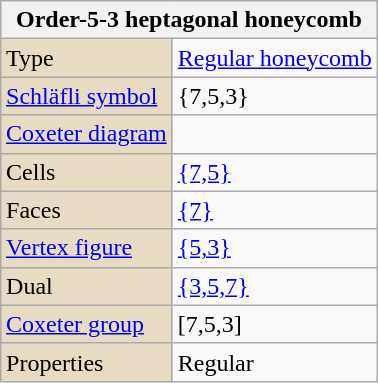<table class="wikitable" align="right" style="margin-left:10px">
<tr>
<th bgcolor=#e7dcc3 colspan=2>Order-5-3 heptagonal honeycomb</th>
</tr>
<tr>
<td bgcolor=#e7dcc3>Type</td>
<td><a href='#'>Regular honeycomb</a></td>
</tr>
<tr>
<td bgcolor=#e7dcc3><a href='#'>Schläfli symbol</a></td>
<td>{7,5,3}</td>
</tr>
<tr>
<td bgcolor=#e7dcc3><a href='#'>Coxeter diagram</a></td>
<td></td>
</tr>
<tr>
<td bgcolor=#e7dcc3>Cells</td>
<td><a href='#'>{7,5}</a> </td>
</tr>
<tr>
<td bgcolor=#e7dcc3>Faces</td>
<td><a href='#'>{7}</a></td>
</tr>
<tr>
<td bgcolor=#e7dcc3><a href='#'>Vertex figure</a></td>
<td><a href='#'>{5,3}</a></td>
</tr>
<tr>
<td bgcolor=#e7dcc3>Dual</td>
<td><a href='#'>{3,5,7}</a></td>
</tr>
<tr>
<td bgcolor=#e7dcc3><a href='#'>Coxeter group</a></td>
<td>[7,5,3]</td>
</tr>
<tr>
<td bgcolor=#e7dcc3>Properties</td>
<td>Regular</td>
</tr>
</table>
